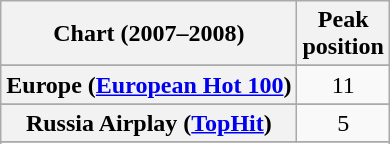<table class="wikitable sortable plainrowheaders" style="text-align:center">
<tr>
<th>Chart (2007–2008)</th>
<th>Peak<br>position</th>
</tr>
<tr>
</tr>
<tr>
</tr>
<tr>
</tr>
<tr>
<th scope="row">Europe (<a href='#'>European Hot 100</a>)</th>
<td>11</td>
</tr>
<tr>
</tr>
<tr>
<th scope="row">Russia Airplay (<a href='#'>TopHit</a>)</th>
<td>5</td>
</tr>
<tr>
</tr>
<tr>
</tr>
<tr>
</tr>
</table>
